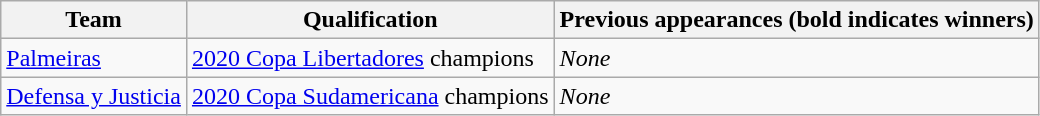<table class="wikitable">
<tr>
<th>Team</th>
<th>Qualification</th>
<th>Previous appearances (bold indicates winners)</th>
</tr>
<tr>
<td> <a href='#'>Palmeiras</a></td>
<td><a href='#'>2020 Copa Libertadores</a> champions</td>
<td><em>None</em></td>
</tr>
<tr>
<td> <a href='#'>Defensa y Justicia</a></td>
<td><a href='#'>2020 Copa Sudamericana</a> champions</td>
<td><em>None</em></td>
</tr>
</table>
